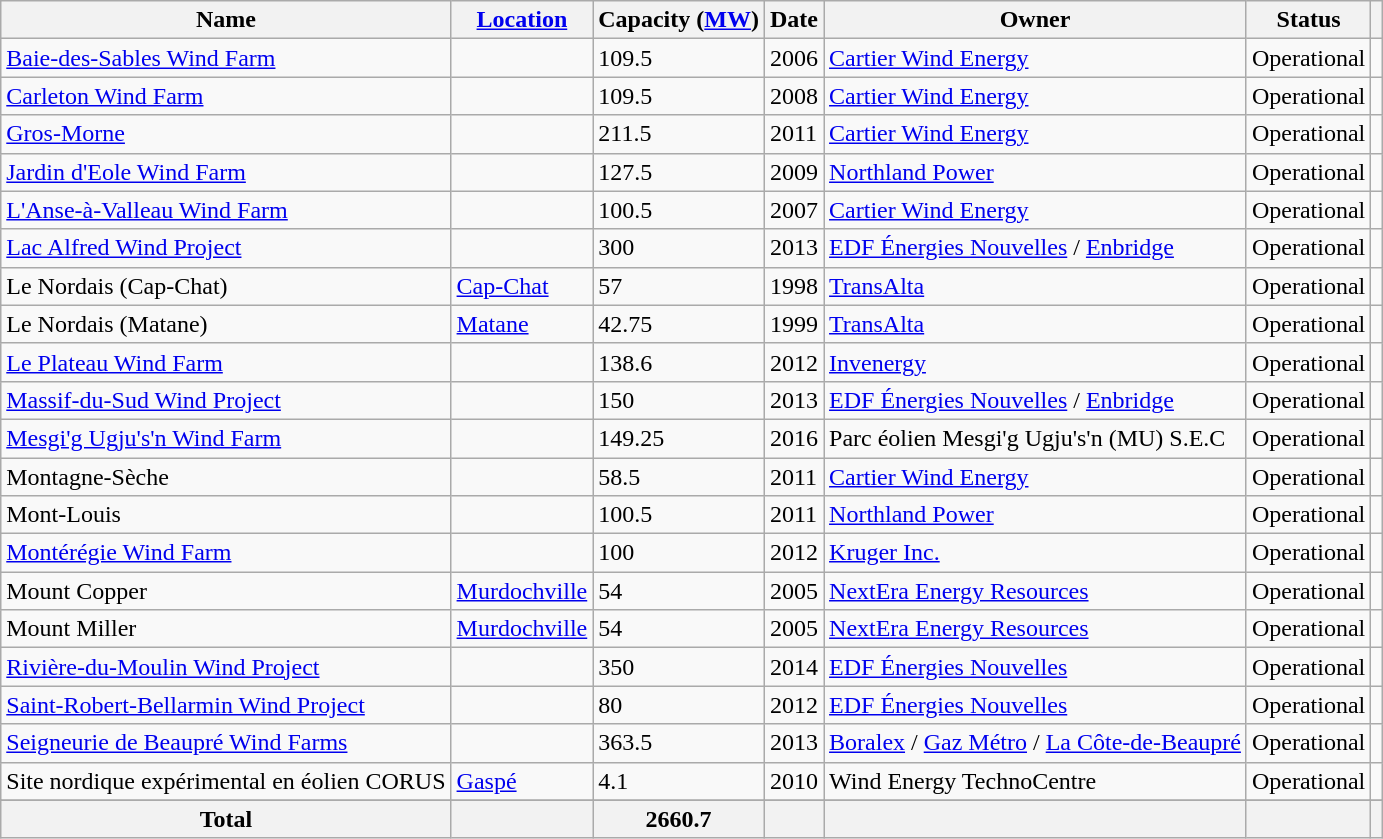<table class="wikitable sortable">
<tr>
<th>Name</th>
<th><a href='#'>Location</a></th>
<th>Capacity (<a href='#'>MW</a>)</th>
<th>Date</th>
<th>Owner</th>
<th>Status</th>
<th class="unsortable"></th>
</tr>
<tr>
<td><a href='#'>Baie-des-Sables Wind Farm</a></td>
<td></td>
<td>109.5</td>
<td>2006</td>
<td><a href='#'>Cartier Wind Energy</a></td>
<td>Operational</td>
<td></td>
</tr>
<tr>
<td><a href='#'>Carleton Wind Farm</a></td>
<td></td>
<td>109.5</td>
<td>2008</td>
<td><a href='#'>Cartier Wind Energy</a></td>
<td>Operational</td>
<td></td>
</tr>
<tr>
<td><a href='#'>Gros-Morne</a></td>
<td></td>
<td>211.5</td>
<td>2011</td>
<td><a href='#'>Cartier Wind Energy</a></td>
<td>Operational</td>
<td></td>
</tr>
<tr>
<td><a href='#'>Jardin d'Eole Wind Farm</a></td>
<td></td>
<td>127.5</td>
<td>2009</td>
<td><a href='#'>Northland Power</a></td>
<td>Operational</td>
<td></td>
</tr>
<tr>
<td><a href='#'>L'Anse-à-Valleau Wind Farm</a></td>
<td></td>
<td>100.5</td>
<td>2007</td>
<td><a href='#'>Cartier Wind Energy</a></td>
<td>Operational</td>
<td></td>
</tr>
<tr>
<td><a href='#'>Lac Alfred Wind Project</a></td>
<td></td>
<td>300</td>
<td>2013</td>
<td><a href='#'>EDF Énergies Nouvelles</a> / <a href='#'>Enbridge</a></td>
<td>Operational</td>
<td></td>
</tr>
<tr>
<td>Le Nordais (Cap-Chat)</td>
<td><a href='#'>Cap-Chat</a></td>
<td>57</td>
<td>1998</td>
<td><a href='#'>TransAlta</a></td>
<td>Operational</td>
<td></td>
</tr>
<tr>
<td>Le Nordais (Matane)</td>
<td><a href='#'>Matane</a></td>
<td>42.75</td>
<td>1999</td>
<td><a href='#'>TransAlta</a></td>
<td>Operational</td>
<td></td>
</tr>
<tr>
<td><a href='#'>Le Plateau Wind Farm</a></td>
<td></td>
<td>138.6</td>
<td>2012</td>
<td><a href='#'>Invenergy</a></td>
<td>Operational</td>
<td></td>
</tr>
<tr>
<td><a href='#'>Massif-du-Sud Wind Project</a></td>
<td></td>
<td>150</td>
<td>2013</td>
<td><a href='#'>EDF Énergies Nouvelles</a> / <a href='#'>Enbridge</a></td>
<td>Operational</td>
<td></td>
</tr>
<tr>
<td><a href='#'>Mesgi'g Ugju's'n Wind Farm</a></td>
<td></td>
<td>149.25</td>
<td>2016</td>
<td>Parc éolien Mesgi'g Ugju's'n (MU) S.E.C</td>
<td>Operational</td>
<td></td>
</tr>
<tr>
<td>Montagne-Sèche</td>
<td></td>
<td>58.5</td>
<td>2011</td>
<td><a href='#'>Cartier Wind Energy</a></td>
<td>Operational</td>
<td></td>
</tr>
<tr>
<td>Mont-Louis</td>
<td></td>
<td>100.5</td>
<td>2011</td>
<td><a href='#'>Northland Power</a></td>
<td>Operational</td>
<td></td>
</tr>
<tr>
<td><a href='#'>Montérégie Wind Farm</a></td>
<td></td>
<td>100</td>
<td>2012</td>
<td><a href='#'>Kruger Inc.</a></td>
<td>Operational</td>
<td></td>
</tr>
<tr>
<td>Mount Copper</td>
<td><a href='#'>Murdochville</a></td>
<td>54</td>
<td>2005</td>
<td><a href='#'>NextEra Energy Resources</a></td>
<td>Operational</td>
<td></td>
</tr>
<tr>
<td>Mount Miller</td>
<td><a href='#'>Murdochville</a></td>
<td>54</td>
<td>2005</td>
<td><a href='#'>NextEra Energy Resources</a></td>
<td>Operational</td>
<td></td>
</tr>
<tr>
<td><a href='#'>Rivière-du-Moulin Wind Project</a></td>
<td></td>
<td>350</td>
<td>2014</td>
<td><a href='#'>EDF Énergies Nouvelles</a></td>
<td>Operational</td>
<td></td>
</tr>
<tr>
<td><a href='#'>Saint-Robert-Bellarmin Wind Project</a></td>
<td></td>
<td>80</td>
<td>2012</td>
<td><a href='#'>EDF Énergies Nouvelles</a></td>
<td>Operational</td>
<td></td>
</tr>
<tr>
<td><a href='#'>Seigneurie de Beaupré Wind Farms</a></td>
<td></td>
<td>363.5</td>
<td>2013</td>
<td><a href='#'>Boralex</a> / <a href='#'>Gaz Métro</a> / <a href='#'>La Côte-de-Beaupré</a></td>
<td>Operational</td>
<td></td>
</tr>
<tr>
<td>Site nordique expérimental en éolien CORUS</td>
<td><a href='#'>Gaspé</a></td>
<td>4.1</td>
<td>2010</td>
<td>Wind Energy TechnoCentre</td>
<td>Operational</td>
<td></td>
</tr>
<tr>
</tr>
<tr class="sortbottom">
<th>Total</th>
<th></th>
<th>2660.7</th>
<th></th>
<th></th>
<th></th>
<th></th>
</tr>
</table>
